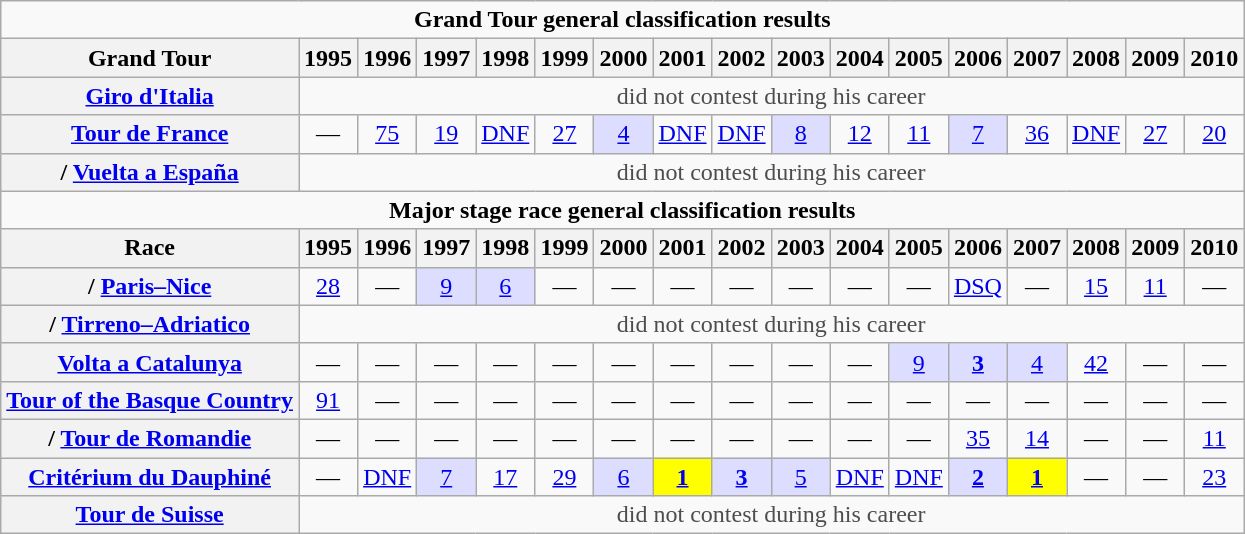<table class="wikitable plainrowheaders">
<tr>
<td colspan=22 align="center"><strong>Grand Tour general classification results</strong></td>
</tr>
<tr>
<th scope="col">Grand Tour</th>
<th scope="col">1995</th>
<th scope="col">1996</th>
<th scope="col">1997</th>
<th scope="col">1998</th>
<th scope="col">1999</th>
<th scope="col">2000</th>
<th scope="col">2001</th>
<th scope="col">2002</th>
<th scope="col">2003</th>
<th scope="col">2004</th>
<th scope="col">2005</th>
<th scope="col">2006</th>
<th scope="col">2007</th>
<th scope="col">2008</th>
<th scope="col">2009</th>
<th scope="col">2010</th>
</tr>
<tr style="text-align:center;">
<th scope="row"> <a href='#'>Giro d'Italia</a></th>
<td style="color:#4d4d4d;" colspan=16>did not contest during his career</td>
</tr>
<tr style="text-align:center;">
<th scope="row"> <a href='#'>Tour de France</a></th>
<td>—</td>
<td><a href='#'>75</a></td>
<td><a href='#'>19</a></td>
<td><a href='#'>DNF</a></td>
<td><a href='#'>27</a></td>
<td style="background:#ddf;"><a href='#'>4</a></td>
<td><a href='#'>DNF</a></td>
<td><a href='#'>DNF</a></td>
<td style="background:#ddf;"><a href='#'>8</a></td>
<td><a href='#'>12</a></td>
<td><a href='#'>11</a></td>
<td style="background:#ddf;"><a href='#'>7</a></td>
<td><a href='#'>36</a></td>
<td><a href='#'>DNF</a></td>
<td><a href='#'>27</a></td>
<td><a href='#'>20</a></td>
</tr>
<tr style="text-align:center;">
<th scope="row">/ <a href='#'>Vuelta a España</a></th>
<td style="color:#4d4d4d;" colspan=16>did not contest during his career</td>
</tr>
<tr>
<td colspan=22 align="center"><strong>Major stage race general classification results</strong></td>
</tr>
<tr>
<th scope="col">Race</th>
<th scope="col">1995</th>
<th scope="col">1996</th>
<th scope="col">1997</th>
<th scope="col">1998</th>
<th scope="col">1999</th>
<th scope="col">2000</th>
<th scope="col">2001</th>
<th scope="col">2002</th>
<th scope="col">2003</th>
<th scope="col">2004</th>
<th scope="col">2005</th>
<th scope="col">2006</th>
<th scope="col">2007</th>
<th scope="col">2008</th>
<th scope="col">2009</th>
<th scope="col">2010</th>
</tr>
<tr align="center">
<th scope="row">/ <a href='#'>Paris–Nice</a></th>
<td><a href='#'>28</a></td>
<td>—</td>
<td style="background:#ddf;"><a href='#'>9</a></td>
<td style="background:#ddf;"><a href='#'>6</a></td>
<td>—</td>
<td>—</td>
<td>—</td>
<td>—</td>
<td>—</td>
<td>—</td>
<td>—</td>
<td><a href='#'>DSQ</a></td>
<td>—</td>
<td><a href='#'>15</a></td>
<td><a href='#'>11</a></td>
<td>—</td>
</tr>
<tr align="center">
<th scope="row">/ <a href='#'>Tirreno–Adriatico</a></th>
<td style="color:#4d4d4d;" colspan=16>did not contest during his career</td>
</tr>
<tr align="center">
<th scope="row"> <a href='#'>Volta a Catalunya</a></th>
<td>—</td>
<td>—</td>
<td>—</td>
<td>—</td>
<td>—</td>
<td>—</td>
<td>—</td>
<td>—</td>
<td>—</td>
<td>—</td>
<td style="background:#ddf;"><a href='#'>9</a></td>
<td style="background:#ddf;"><a href='#'><strong>3</strong></a></td>
<td style="background:#ddf;"><a href='#'>4</a></td>
<td><a href='#'>42</a></td>
<td>—</td>
<td>—</td>
</tr>
<tr align="center">
<th scope="row"> <a href='#'>Tour of the Basque Country</a></th>
<td><a href='#'>91</a></td>
<td>—</td>
<td>—</td>
<td>—</td>
<td>—</td>
<td>—</td>
<td>—</td>
<td>—</td>
<td>—</td>
<td>—</td>
<td>—</td>
<td>—</td>
<td>—</td>
<td>—</td>
<td>—</td>
<td>—</td>
</tr>
<tr align="center">
<th scope="row">/ <a href='#'>Tour de Romandie</a></th>
<td>—</td>
<td>—</td>
<td>—</td>
<td>—</td>
<td>—</td>
<td>—</td>
<td>—</td>
<td>—</td>
<td>—</td>
<td>—</td>
<td>—</td>
<td><a href='#'>35</a></td>
<td><a href='#'>14</a></td>
<td>—</td>
<td>—</td>
<td><a href='#'>11</a></td>
</tr>
<tr align="center">
<th scope="row"> <a href='#'>Critérium du Dauphiné</a></th>
<td>—</td>
<td><a href='#'>DNF</a></td>
<td style="background:#ddf;"><a href='#'>7</a></td>
<td><a href='#'>17</a></td>
<td><a href='#'>29</a></td>
<td style="background:#ddf;"><a href='#'>6</a></td>
<td style="background:yellow;"><a href='#'><strong>1</strong></a></td>
<td style="background:#ddf;"><a href='#'><strong>3</strong></a></td>
<td style="background:#ddf;"><a href='#'>5</a></td>
<td><a href='#'>DNF</a></td>
<td><a href='#'>DNF</a></td>
<td style="background:#ddf;"><a href='#'><strong>2</strong></a></td>
<td style="background:yellow;"><a href='#'><strong>1</strong></a></td>
<td>—</td>
<td>—</td>
<td><a href='#'>23</a></td>
</tr>
<tr align="center">
<th scope="row"> <a href='#'>Tour de Suisse</a></th>
<td style="color:#4d4d4d;" colspan=16>did not contest during his career</td>
</tr>
</table>
